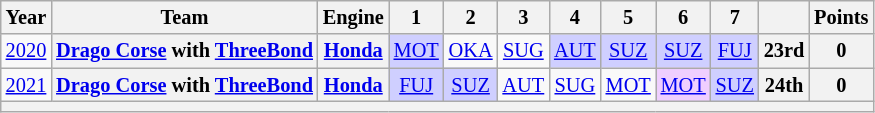<table class="wikitable" style="text-align:center; font-size:85%">
<tr>
<th scope="col">Year</th>
<th scope="col">Team</th>
<th scope="col">Engine</th>
<th scope="col">1</th>
<th scope="col">2</th>
<th scope="col">3</th>
<th scope="col">4</th>
<th scope="col">5</th>
<th scope="col">6</th>
<th scope="col">7</th>
<th scope="col"></th>
<th scope="col">Points</th>
</tr>
<tr>
<td><a href='#'>2020</a></td>
<th nowrap><a href='#'>Drago Corse</a> with <a href='#'>ThreeBond</a></th>
<th><a href='#'>Honda</a></th>
<td style="background:#CFCFFF;"><a href='#'>MOT</a><br></td>
<td><a href='#'>OKA</a></td>
<td><a href='#'>SUG</a></td>
<td style="background:#CFCFFF;"><a href='#'>AUT</a><br></td>
<td style="background:#CFCFFF;"><a href='#'>SUZ</a><br></td>
<td style="background:#CFCFFF;"><a href='#'>SUZ</a><br></td>
<td style="background:#CFCFFF;"><a href='#'>FUJ</a><br></td>
<th>23rd</th>
<th>0</th>
</tr>
<tr>
<td><a href='#'>2021</a></td>
<th nowrap><a href='#'>Drago Corse</a> with <a href='#'>ThreeBond</a></th>
<th><a href='#'>Honda</a></th>
<td style="background:#CFCFFF;"><a href='#'>FUJ</a><br></td>
<td style="background:#CFCFFF;"><a href='#'>SUZ</a><br></td>
<td><a href='#'>AUT</a></td>
<td><a href='#'>SUG</a></td>
<td><a href='#'>MOT</a></td>
<td style="background:#EFCFFF;"><a href='#'>MOT</a><br></td>
<td style="background:#CFCFFF;"><a href='#'>SUZ</a><br></td>
<th>24th</th>
<th>0</th>
</tr>
<tr>
<th colspan="12"></th>
</tr>
</table>
